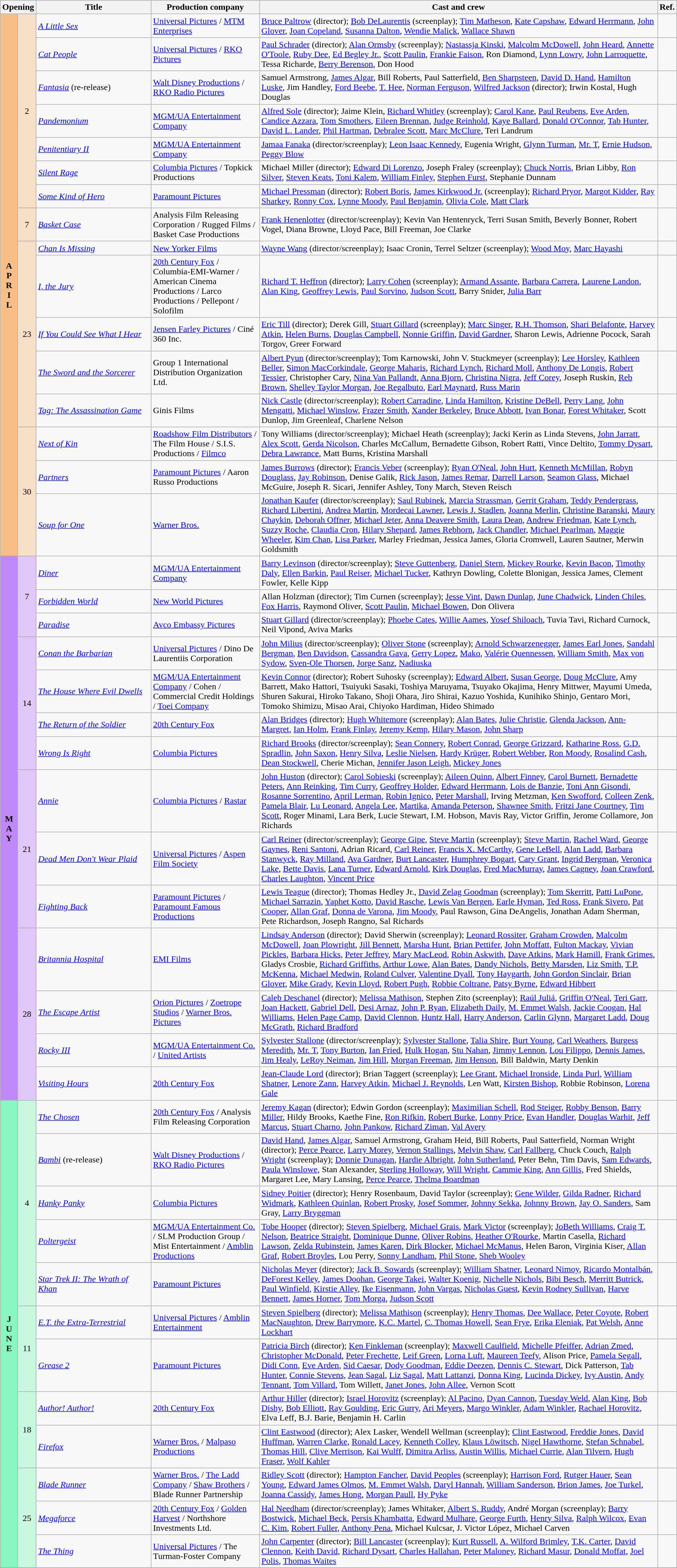<table class="wikitable sortable">
<tr style="background:#b0e0e6; text-align:center;">
<th colspan="2">Opening</th>
<th style="width:17%;">Title</th>
<th style="width:16%;">Production company</th>
<th>Cast and crew</th>
<th class="unsortable">Ref.</th>
</tr>
<tr>
<th rowspan="16" style="text-align:center; background:#f7bf87;"><strong>A<br>P<br>R<br>I<br>L</strong></th>
<td rowspan="7" style="text-align:center; background:#f7dfc7;">2</td>
<td><em><a href='#'>A Little Sex</a></em></td>
<td><a href='#'>Universal Pictures</a> / <a href='#'>MTM Enterprises</a></td>
<td><a href='#'>Bruce Paltrow</a> (director); <a href='#'>Bob DeLaurentis</a> (screenplay); <a href='#'>Tim Matheson</a>, <a href='#'>Kate Capshaw</a>, <a href='#'>Edward Herrmann</a>, <a href='#'>John Glover</a>, <a href='#'>Joan Copeland</a>, <a href='#'>Susanna Dalton</a>, <a href='#'>Wendie Malick</a>, <a href='#'>Wallace Shawn</a></td>
<td></td>
</tr>
<tr>
<td><em><a href='#'>Cat People</a></em></td>
<td><a href='#'>Universal Pictures</a> / <a href='#'>RKO Pictures</a></td>
<td><a href='#'>Paul Schrader</a> (director); <a href='#'>Alan Ormsby</a> (screenplay); <a href='#'>Nastassja Kinski</a>, <a href='#'>Malcolm McDowell</a>, <a href='#'>John Heard</a>, <a href='#'>Annette O'Toole</a>, <a href='#'>Ruby Dee</a>, <a href='#'>Ed Begley Jr.</a>, <a href='#'>Scott Paulin</a>, <a href='#'>Frankie Faison</a>, Ron Diamond, <a href='#'>Lynn Lowry</a>, <a href='#'>John Larroquette</a>, Tessa Richarde, <a href='#'>Berry Berenson</a>, Don Hood</td>
<td></td>
</tr>
<tr>
<td><em><a href='#'>Fantasia</a></em> (re-release)</td>
<td><a href='#'>Walt Disney Productions</a> / <a href='#'>RKO Radio Pictures</a></td>
<td>Samuel Armstrong, <a href='#'>James Algar</a>, Bill Roberts, Paul Satterfield, <a href='#'>Ben Sharpsteen</a>, <a href='#'>David D. Hand</a>, <a href='#'>Hamilton Luske</a>, Jim Handley, <a href='#'>Ford Beebe</a>, <a href='#'>T. Hee</a>, <a href='#'>Norman Ferguson</a>, <a href='#'>Wilfred Jackson</a> (director); Irwin Kostal, Hugh Douglas</td>
<td></td>
</tr>
<tr>
<td><em><a href='#'>Pandemonium</a></em></td>
<td><a href='#'>MGM/UA Entertainment Company</a></td>
<td><a href='#'>Alfred Sole</a> (director); Jaime Klein, <a href='#'>Richard Whitley</a> (screenplay); <a href='#'>Carol Kane</a>, <a href='#'>Paul Reubens</a>, <a href='#'>Eve Arden</a>, <a href='#'>Candice Azzara</a>, <a href='#'>Tom Smothers</a>, <a href='#'>Eileen Brennan</a>, <a href='#'>Judge Reinhold</a>, <a href='#'>Kaye Ballard</a>, <a href='#'>Donald O'Connor</a>, <a href='#'>Tab Hunter</a>, <a href='#'>David L. Lander</a>, <a href='#'>Phil Hartman</a>, <a href='#'>Debralee Scott</a>, <a href='#'>Marc McClure</a>, Teri Landrum</td>
<td></td>
</tr>
<tr>
<td><em><a href='#'>Penitentiary II</a></em></td>
<td><a href='#'>MGM/UA Entertainment Company</a></td>
<td><a href='#'>Jamaa Fanaka</a> (director/screenplay); <a href='#'>Leon Isaac Kennedy</a>, Eugenia Wright, <a href='#'>Glynn Turman</a>, <a href='#'>Mr. T</a>, <a href='#'>Ernie Hudson</a>, <a href='#'>Peggy Blow</a></td>
<td></td>
</tr>
<tr>
<td><em><a href='#'>Silent Rage</a></em></td>
<td><a href='#'>Columbia Pictures</a> / Topkick Productions</td>
<td>Michael Miller (director); <a href='#'>Edward Di Lorenzo</a>, Joseph Fraley (screenplay); <a href='#'>Chuck Norris</a>, Brian Libby, <a href='#'>Ron Silver</a>, <a href='#'>Steven Keats</a>, <a href='#'>Toni Kalem</a>, <a href='#'>William Finley</a>, <a href='#'>Stephen Furst</a>, Stephanie Dunnam</td>
<td></td>
</tr>
<tr>
<td><em><a href='#'>Some Kind of Hero</a></em></td>
<td><a href='#'>Paramount Pictures</a></td>
<td><a href='#'>Michael Pressman</a> (director); <a href='#'>Robert Boris</a>, <a href='#'>James Kirkwood Jr.</a> (screenplay); <a href='#'>Richard Pryor</a>, <a href='#'>Margot Kidder</a>, <a href='#'>Ray Sharkey</a>, <a href='#'>Ronny Cox</a>, <a href='#'>Lynne Moody</a>, <a href='#'>Paul Benjamin</a>, <a href='#'>Olivia Cole</a>, <a href='#'>Matt Clark</a></td>
<td></td>
</tr>
<tr>
<td style="text-align:center; background:#f7dfc7;">7</td>
<td><em><a href='#'>Basket Case</a></em></td>
<td>Analysis Film Releasing Corporation / Rugged Films / Basket Case Productions</td>
<td><a href='#'>Frank Henenlotter</a> (director/screenplay); Kevin Van Hentenryck, Terri Susan Smith, Beverly Bonner, Robert Vogel, Diana Browne, Lloyd Pace, Bill Freeman, Joe Clarke</td>
<td></td>
</tr>
<tr>
<td rowspan="5" style="text-align:center; background:#f7dfc7;">23</td>
<td><em><a href='#'>Chan Is Missing</a></em></td>
<td><a href='#'>New Yorker Films</a></td>
<td><a href='#'>Wayne Wang</a> (director/screenplay); Isaac Cronin, Terrel Seltzer (screenplay); <a href='#'>Wood Moy</a>, <a href='#'>Marc Hayashi</a></td>
<td></td>
</tr>
<tr>
<td><em><a href='#'>I, the Jury</a></em></td>
<td><a href='#'>20th Century Fox</a> / Columbia-EMI-Warner / American Cinema Productions / Larco Productions / Pellepont / Solofilm</td>
<td><a href='#'>Richard T. Heffron</a> (director); <a href='#'>Larry Cohen</a> (screenplay); <a href='#'>Armand Assante</a>, <a href='#'>Barbara Carrera</a>, <a href='#'>Laurene Landon</a>, <a href='#'>Alan King</a>, <a href='#'>Geoffrey Lewis</a>, <a href='#'>Paul Sorvino</a>, <a href='#'>Judson Scott</a>, Barry Snider, <a href='#'>Julia Barr</a></td>
<td></td>
</tr>
<tr>
<td><em><a href='#'>If You Could See What I Hear</a></em></td>
<td><a href='#'>Jensen Farley Pictures</a> / Ciné 360 Inc.</td>
<td><a href='#'>Eric Till</a> (director); Derek Gill, <a href='#'>Stuart Gillard</a> (screenplay); <a href='#'>Marc Singer</a>, <a href='#'>R.H. Thomson</a>, <a href='#'>Shari Belafonte</a>, <a href='#'>Harvey Atkin</a>, <a href='#'>Helen Burns</a>, <a href='#'>Douglas Campbell</a>, <a href='#'>Nonnie Griffin</a>, <a href='#'>David Gardner</a>, Sharon Lewis, Adrienne Pocock, Sarah Torgov, Greer Forward</td>
<td></td>
</tr>
<tr>
<td><em><a href='#'>The Sword and the Sorcerer</a></em></td>
<td>Group 1 International Distribution Organization Ltd.</td>
<td><a href='#'>Albert Pyun</a> (director/screenplay); Tom Karnowski, John V. Stuckmeyer (screenplay); <a href='#'>Lee Horsley</a>, <a href='#'>Kathleen Beller</a>, <a href='#'>Simon MacCorkindale</a>, <a href='#'>George Maharis</a>, <a href='#'>Richard Lynch</a>, <a href='#'>Richard Moll</a>, <a href='#'>Anthony De Longis</a>, <a href='#'>Robert Tessier</a>, Christopher Cary, <a href='#'>Nina Van Pallandt</a>, <a href='#'>Anna Bjorn</a>, <a href='#'>Christina Nigra</a>, <a href='#'>Jeff Corey</a>, Joseph Ruskin, <a href='#'>Reb Brown</a>, <a href='#'>Shelley Taylor Morgan</a>, <a href='#'>Joe Regalbuto</a>, <a href='#'>Earl Maynard</a>, <a href='#'>Russ Marin</a></td>
<td></td>
</tr>
<tr>
<td><em><a href='#'>Tag: The Assassination Game</a></em></td>
<td>Ginis Films</td>
<td><a href='#'>Nick Castle</a> (director/screenplay); <a href='#'>Robert Carradine</a>, <a href='#'>Linda Hamilton</a>, <a href='#'>Kristine DeBell</a>, <a href='#'>Perry Lang</a>, <a href='#'>John Mengatti</a>, <a href='#'>Michael Winslow</a>, <a href='#'>Frazer Smith</a>, <a href='#'>Xander Berkeley</a>, <a href='#'>Bruce Abbott</a>, <a href='#'>Ivan Bonar</a>, <a href='#'>Forest Whitaker</a>, Scott Dunlop, Jim Greenleaf, Charlene Nelson</td>
<td></td>
</tr>
<tr>
<td rowspan="3" style="text-align:center; background:#f7dfc7;">30</td>
<td><em><a href='#'>Next of Kin</a></em></td>
<td><a href='#'>Roadshow Film Distributors</a> / The Film House / S.I.S. Productions / <a href='#'>Filmco</a></td>
<td>Tony Williams (director/screenplay); Michael Heath (screenplay); Jacki Kerin as Linda Stevens, <a href='#'>John Jarratt</a>, <a href='#'>Alex Scott</a>, <a href='#'>Gerda Nicolson</a>, Charles McCallum, Bernadette Gibson, Robert Ratti, Vince Deltito, <a href='#'>Tommy Dysart</a>, <a href='#'>Debra Lawrance</a>, Matt Burns, Kristina Marshall</td>
<td></td>
</tr>
<tr>
<td><em><a href='#'>Partners</a></em></td>
<td><a href='#'>Paramount Pictures</a> / Aaron Russo Productions</td>
<td><a href='#'>James Burrows</a> (director); <a href='#'>Francis Veber</a> (screenplay); <a href='#'>Ryan O'Neal</a>, <a href='#'>John Hurt</a>, <a href='#'>Kenneth McMillan</a>, <a href='#'>Robyn Douglass</a>, <a href='#'>Jay Robinson</a>, Denise Galik, <a href='#'>Rick Jason</a>, <a href='#'>James Remar</a>, <a href='#'>Darrell Larson</a>, <a href='#'>Seamon Glass</a>, Michael McGuire, Joseph R. Sicari, Jennifer Ashley, Tony March, Steven Reisch</td>
<td></td>
</tr>
<tr>
<td><em><a href='#'>Soup for One</a></em></td>
<td><a href='#'>Warner Bros.</a></td>
<td><a href='#'>Jonathan Kaufer</a> (director/screenplay); <a href='#'>Saul Rubinek</a>, <a href='#'>Marcia Strassman</a>, <a href='#'>Gerrit Graham</a>, <a href='#'>Teddy Pendergrass</a>, <a href='#'>Richard Libertini</a>, <a href='#'>Andrea Martin</a>, <a href='#'>Mordecai Lawner</a>, <a href='#'>Lewis J. Stadlen</a>, <a href='#'>Joanna Merlin</a>, <a href='#'>Christine Baranski</a>, <a href='#'>Maury Chaykin</a>, <a href='#'>Deborah Offner</a>, <a href='#'>Michael Jeter</a>, <a href='#'>Anna Deavere Smith</a>, <a href='#'>Laura Dean</a>, <a href='#'>Andrew Friedman</a>, <a href='#'>Kate Lynch</a>, <a href='#'>Suzzy Roche</a>, <a href='#'>Claudia Cron</a>, <a href='#'>Hilary Shepard</a>, <a href='#'>James Rebhorn</a>, <a href='#'>Jack Chandler</a>, <a href='#'>Michael Pearlman</a>, <a href='#'>Maggie Wheeler</a>, <a href='#'>Kim Chan</a>, <a href='#'>Lisa Parker</a>, Marley Friedman, Jessica James, Gloria Cromwell, Lauren Sautner, Merwin Goldsmith</td>
<td></td>
</tr>
<tr>
<th rowspan="14" style="text-align:center; background:#bf87f7;"><strong>M<br>A<br>Y</strong></th>
<td rowspan="3" style="text-align:center; background:#dfc7f7;">7</td>
<td><em><a href='#'>Diner</a></em></td>
<td><a href='#'>MGM/UA Entertainment Company</a></td>
<td><a href='#'>Barry Levinson</a> (director/screenplay); <a href='#'>Steve Guttenberg</a>, <a href='#'>Daniel Stern</a>, <a href='#'>Mickey Rourke</a>, <a href='#'>Kevin Bacon</a>, <a href='#'>Timothy Daly</a>, <a href='#'>Ellen Barkin</a>, <a href='#'>Paul Reiser</a>, <a href='#'>Michael Tucker</a>, Kathryn Dowling, Colette Blonigan, Jessica James, Clement Fowler, Kelle Kipp</td>
<td></td>
</tr>
<tr>
<td><em><a href='#'>Forbidden World</a></em></td>
<td><a href='#'>New World Pictures</a></td>
<td>Allan Holzman (director); Tim Curnen (screenplay); <a href='#'>Jesse Vint</a>, <a href='#'>Dawn Dunlap</a>, <a href='#'>June Chadwick</a>, <a href='#'>Linden Chiles</a>, <a href='#'>Fox Harris</a>, Raymond Oliver, <a href='#'>Scott Paulin</a>, <a href='#'>Michael Bowen</a>, Don Olivera</td>
<td></td>
</tr>
<tr>
<td><em><a href='#'>Paradise</a></em></td>
<td><a href='#'>Avco Embassy Pictures</a></td>
<td><a href='#'>Stuart Gillard</a> (director/screenplay); <a href='#'>Phoebe Cates</a>, <a href='#'>Willie Aames</a>, <a href='#'>Yosef Shiloach</a>, Tuvia Tavi, Richard Curnock, Neil Vipond, Aviva Marks</td>
<td></td>
</tr>
<tr>
<td rowspan="4" style="text-align:center; background:#dfc7f7;">14</td>
<td><em><a href='#'>Conan the Barbarian</a></em></td>
<td><a href='#'>Universal Pictures</a> / Dino De Laurentiis Corporation</td>
<td><a href='#'>John Milius</a> (director/screenplay); <a href='#'>Oliver Stone</a> (screenplay); <a href='#'>Arnold Schwarzenegger</a>, <a href='#'>James Earl Jones</a>, <a href='#'>Sandahl Bergman</a>, <a href='#'>Ben Davidson</a>, <a href='#'>Cassandra Gava</a>, <a href='#'>Gerry Lopez</a>, <a href='#'>Mako</a>, <a href='#'>Valérie Quennessen</a>, <a href='#'>William Smith</a>, <a href='#'>Max von Sydow</a>, <a href='#'>Sven-Ole Thorsen</a>, <a href='#'>Jorge Sanz</a>, <a href='#'>Nadiuska</a></td>
<td></td>
</tr>
<tr>
<td><em><a href='#'>The House Where Evil Dwells</a></em></td>
<td><a href='#'>MGM/UA Entertainment Company</a> / Cohen / Commercial Credit Holdings / <a href='#'>Toei Company</a></td>
<td><a href='#'>Kevin Connor</a> (director); Robert Suhosky (screenplay); <a href='#'>Edward Albert</a>, <a href='#'>Susan George</a>, <a href='#'>Doug McClure</a>, Amy Barrett, Mako Hattori, Tsuiyuki Sasaki, Toshiya Maruyama, Tsuyako Okajima, Henry Mittwer, Mayumi Umeda, Shuren Sakurai, Hiroko Takano, Shoji Ohara, Jiro Shirai, Kazuo Yoshida, Kunihiko Shinjo, Gentaro Mori, Tomoko Shimizu, Misao Arai, Chiyoko Hardiman, Hideo Shimado</td>
<td></td>
</tr>
<tr>
<td><em><a href='#'>The Return of the Soldier</a></em></td>
<td><a href='#'>20th Century Fox</a></td>
<td><a href='#'>Alan Bridges</a> (director); <a href='#'>Hugh Whitemore</a> (screenplay); <a href='#'>Alan Bates</a>, <a href='#'>Julie Christie</a>, <a href='#'>Glenda Jackson</a>, <a href='#'>Ann-Margret</a>, <a href='#'>Ian Holm</a>, <a href='#'>Frank Finlay</a>, <a href='#'>Jeremy Kemp</a>, <a href='#'>Hilary Mason</a>, <a href='#'>John Sharp</a></td>
<td></td>
</tr>
<tr>
<td><em><a href='#'>Wrong Is Right</a></em></td>
<td><a href='#'>Columbia Pictures</a></td>
<td><a href='#'>Richard Brooks</a> (director/screenplay); <a href='#'>Sean Connery</a>, <a href='#'>Robert Conrad</a>, <a href='#'>George Grizzard</a>, <a href='#'>Katharine Ross</a>, <a href='#'>G.D. Spradlin</a>, <a href='#'>John Saxon</a>, <a href='#'>Henry Silva</a>, <a href='#'>Leslie Nielsen</a>, <a href='#'>Hardy Krüger</a>, <a href='#'>Robert Webber</a>, <a href='#'>Ron Moody</a>, <a href='#'>Rosalind Cash</a>, <a href='#'>Dean Stockwell</a>, Cherie Michan, <a href='#'>Jennifer Jason Leigh</a>, <a href='#'>Mickey Jones</a></td>
<td></td>
</tr>
<tr>
<td rowspan="3" style="text-align:center; background:#dfc7f7;">21</td>
<td><em><a href='#'>Annie</a></em></td>
<td><a href='#'>Columbia Pictures</a> / <a href='#'>Rastar</a></td>
<td><a href='#'>John Huston</a> (director); <a href='#'>Carol Sobieski</a> (screenplay); <a href='#'>Aileen Quinn</a>, <a href='#'>Albert Finney</a>, <a href='#'>Carol Burnett</a>, <a href='#'>Bernadette Peters</a>, <a href='#'>Ann Reinking</a>, <a href='#'>Tim Curry</a>, <a href='#'>Geoffrey Holder</a>, <a href='#'>Edward Herrmann</a>, <a href='#'>Lois de Banzie</a>, <a href='#'>Toni Ann Gisondi</a>, <a href='#'>Rosanne Sorrentino</a>, <a href='#'>April Lerman</a>, <a href='#'>Robin Ignico</a>, <a href='#'>Peter Marshall</a>, Irving Metzman, <a href='#'>Ken Swofford</a>, <a href='#'>Colleen Zenk</a>, <a href='#'>Pamela Blair</a>, <a href='#'>Lu Leonard</a>, <a href='#'>Angela Lee</a>, <a href='#'>Martika</a>, <a href='#'>Amanda Peterson</a>, <a href='#'>Shawnee Smith</a>, <a href='#'>Fritzi Jane Courtney</a>, <a href='#'>Tim Scott</a>, Roger Minami, Lara Berk, Lucie Stewart, I.M. Hobson, Mavis Ray, Victor Griffin, Jerome Collamore, Jon Richards</td>
<td></td>
</tr>
<tr>
<td><em><a href='#'>Dead Men Don't Wear Plaid</a></em></td>
<td><a href='#'>Universal Pictures</a> / <a href='#'>Aspen Film Society</a></td>
<td><a href='#'>Carl Reiner</a> (director/screenplay); <a href='#'>George Gipe</a>, <a href='#'>Steve Martin</a> (screenplay); <a href='#'>Steve Martin</a>, <a href='#'>Rachel Ward</a>, <a href='#'>George Gaynes</a>, <a href='#'>Reni Santoni</a>, Adrian Ricard, <a href='#'>Carl Reiner</a>, <a href='#'>Francis X. McCarthy</a>, <a href='#'>Gene LeBell</a>, <a href='#'>Alan Ladd</a>, <a href='#'>Barbara Stanwyck</a>, <a href='#'>Ray Milland</a>, <a href='#'>Ava Gardner</a>, <a href='#'>Burt Lancaster</a>, <a href='#'>Humphrey Bogart</a>, <a href='#'>Cary Grant</a>, <a href='#'>Ingrid Bergman</a>, <a href='#'>Veronica Lake</a>, <a href='#'>Bette Davis</a>, <a href='#'>Lana Turner</a>, <a href='#'>Edward Arnold</a>, <a href='#'>Kirk Douglas</a>, <a href='#'>Fred MacMurray</a>, <a href='#'>James Cagney</a>, <a href='#'>Joan Crawford</a>, <a href='#'>Charles Laughton</a>, <a href='#'>Vincent Price</a></td>
<td></td>
</tr>
<tr>
<td><em><a href='#'>Fighting Back</a></em></td>
<td><a href='#'>Paramount Pictures</a> / <a href='#'>Paramount Famous Productions</a></td>
<td><a href='#'>Lewis Teague</a> (director); Thomas Hedley Jr., <a href='#'>David Zelag Goodman</a> (screenplay); <a href='#'>Tom Skerritt</a>, <a href='#'>Patti LuPone</a>, <a href='#'>Michael Sarrazin</a>, <a href='#'>Yaphet Kotto</a>, <a href='#'>David Rasche</a>, <a href='#'>Lewis Van Bergen</a>, <a href='#'>Earle Hyman</a>, <a href='#'>Ted Ross</a>, <a href='#'>Frank Sivero</a>, <a href='#'>Pat Cooper</a>, <a href='#'>Allan Graf</a>, <a href='#'>Donna de Varona</a>, <a href='#'>Jim Moody</a>, Paul Rawson, Gina DeAngelis, Jonathan Adam Sherman, Pete Richardson, Joseph Rangno, Sal Richards</td>
<td></td>
</tr>
<tr>
<td rowspan="4" style="text-align:center; background:#dfc7f7;">28</td>
<td><em><a href='#'>Britannia Hospital</a></em></td>
<td><a href='#'>EMI Films</a></td>
<td><a href='#'>Lindsay Anderson</a> (director); David Sherwin (screenplay); <a href='#'>Leonard Rossiter</a>, <a href='#'>Graham Crowden</a>, <a href='#'>Malcolm McDowell</a>, <a href='#'>Joan Plowright</a>, <a href='#'>Jill Bennett</a>, <a href='#'>Marsha Hunt</a>, <a href='#'>Brian Pettifer</a>, <a href='#'>John Moffatt</a>, <a href='#'>Fulton Mackay</a>, <a href='#'>Vivian Pickles</a>, <a href='#'>Barbara Hicks</a>, <a href='#'>Peter Jeffrey</a>, <a href='#'>Mary MacLeod</a>, <a href='#'>Robin Askwith</a>, <a href='#'>Dave Atkins</a>, <a href='#'>Mark Hamill</a>, <a href='#'>Frank Grimes</a>, Gladys Crosbie, <a href='#'>Richard Griffiths</a>, <a href='#'>Arthur Lowe</a>, <a href='#'>Alan Bates</a>, <a href='#'>Dandy Nichols</a>, <a href='#'>Betty Marsden</a>, <a href='#'>Liz Smith</a>, <a href='#'>T.P. McKenna</a>, <a href='#'>Michael Medwin</a>, <a href='#'>Roland Culver</a>, <a href='#'>Valentine Dyall</a>, <a href='#'>Tony Haygarth</a>, <a href='#'>John Gordon Sinclair</a>, <a href='#'>Brian Glover</a>, <a href='#'>Mike Grady</a>, <a href='#'>Kevin Lloyd</a>, <a href='#'>Robert Pugh</a>, <a href='#'>Robbie Coltrane</a>, <a href='#'>Patsy Byrne</a>, <a href='#'>Edward Hibbert</a></td>
<td></td>
</tr>
<tr>
<td><em><a href='#'>The Escape Artist</a></em></td>
<td><a href='#'>Orion Pictures</a> / <a href='#'>Zoetrope Studios</a> / <a href='#'>Warner Bros. Pictures</a></td>
<td><a href='#'>Caleb Deschanel</a> (director); <a href='#'>Melissa Mathison</a>, Stephen Zito (screenplay); <a href='#'>Raúl Juliá</a>, <a href='#'>Griffin O'Neal</a>, <a href='#'>Teri Garr</a>, <a href='#'>Joan Hackett</a>, <a href='#'>Gabriel Dell</a>, <a href='#'>Desi Arnaz</a>, <a href='#'>John P. Ryan</a>, <a href='#'>Elizabeth Daily</a>, <a href='#'>M. Emmet Walsh</a>, <a href='#'>Jackie Coogan</a>, <a href='#'>Hal Williams</a>, <a href='#'>Helen Page Camp</a>, <a href='#'>David Clennon</a>, <a href='#'>Huntz Hall</a>, <a href='#'>Harry Anderson</a>, <a href='#'>Carlin Glynn</a>, <a href='#'>Margaret Ladd</a>, <a href='#'>Doug McGrath</a>, <a href='#'>Richard Bradford</a></td>
<td></td>
</tr>
<tr>
<td><em><a href='#'>Rocky III</a></em></td>
<td><a href='#'>MGM/UA Entertainment Co.</a> / <a href='#'>United Artists</a></td>
<td><a href='#'>Sylvester Stallone</a> (director/screenplay); <a href='#'>Sylvester Stallone</a>, <a href='#'>Talia Shire</a>, <a href='#'>Burt Young</a>, <a href='#'>Carl Weathers</a>, <a href='#'>Burgess Meredith</a>, <a href='#'>Mr. T</a>, <a href='#'>Tony Burton</a>, <a href='#'>Ian Fried</a>, <a href='#'>Hulk Hogan</a>, <a href='#'>Stu Nahan</a>, <a href='#'>Jimmy Lennon</a>, <a href='#'>Lou Filippo</a>, <a href='#'>Dennis James</a>, <a href='#'>Jim Healy</a>, <a href='#'>LeRoy Neiman</a>, <a href='#'>Jim Hill</a>, <a href='#'>Morgan Freeman</a>, <a href='#'>Jim Henson</a>, Bill Baldwin, Marty Denkin</td>
<td></td>
</tr>
<tr>
<td><em><a href='#'>Visiting Hours</a></em></td>
<td><a href='#'>20th Century Fox</a></td>
<td><a href='#'>Jean-Claude Lord</a> (director); Brian Taggert (screenplay); <a href='#'>Lee Grant</a>, <a href='#'>Michael Ironside</a>, <a href='#'>Linda Purl</a>, <a href='#'>William Shatner</a>, <a href='#'>Lenore Zann</a>, <a href='#'>Harvey Atkin</a>, <a href='#'>Michael J. Reynolds</a>, Len Watt, <a href='#'>Kirsten Bishop</a>, Robbie Robinson, <a href='#'>Lorena Gale</a></td>
<td></td>
</tr>
<tr>
<th rowspan="12" style="text-align:center; background:#87f7bf;"><strong>J<br>U<br>N<br>E</strong></th>
<td rowspan="5" style="text-align:center; background:#c7f7df;">4</td>
<td><em><a href='#'>The Chosen</a></em></td>
<td><a href='#'>20th Century Fox</a> / Analysis Film Releasing Corporation</td>
<td><a href='#'>Jeremy Kagan</a> (director); Edwin Gordon (screenplay); <a href='#'>Maximilian Schell</a>, <a href='#'>Rod Steiger</a>, <a href='#'>Robby Benson</a>, <a href='#'>Barry Miller</a>, Hildy Brooks, Kaethe Fine, <a href='#'>Ron Rifkin</a>, <a href='#'>Robert Burke</a>, <a href='#'>Lonny Price</a>, <a href='#'>Evan Handler</a>, <a href='#'>Douglas Warhit</a>, <a href='#'>Jeff Marcus</a>, <a href='#'>Stuart Charno</a>, <a href='#'>John Pankow</a>, <a href='#'>Richard Ziman</a>, <a href='#'>Val Avery</a></td>
<td></td>
</tr>
<tr>
<td><em><a href='#'>Bambi</a></em> (re-release)</td>
<td><a href='#'>Walt Disney Productions</a> / <a href='#'>RKO Radio Pictures</a></td>
<td><a href='#'>David Hand</a>, <a href='#'>James Algar</a>, Samuel Armstrong, Graham Heid, Bill Roberts, Paul Satterfield, Norman Wright (director); <a href='#'>Perce Pearce</a>, <a href='#'>Larry Morey</a>, <a href='#'>Vernon Stallings</a>, <a href='#'>Melvin Shaw</a>, <a href='#'>Carl Fallberg</a>, Chuck Couch, <a href='#'>Ralph Wright</a> (screenplay); <a href='#'>Donnie Dunagan</a>, <a href='#'>Hardie Albright</a>, <a href='#'>John Sutherland</a>, Peter Behn, Tim Davis, <a href='#'>Sam Edwards</a>, <a href='#'>Paula Winslowe</a>, Stan Alexander, <a href='#'>Sterling Holloway</a>, <a href='#'>Will Wright</a>, <a href='#'>Cammie King</a>, <a href='#'>Ann Gillis</a>, Fred Shields, Margaret Lee, Mary Lansing, <a href='#'>Perce Pearce</a>, <a href='#'>Thelma Boardman</a></td>
<td></td>
</tr>
<tr>
<td><em><a href='#'>Hanky Panky</a></em></td>
<td><a href='#'>Columbia Pictures</a></td>
<td><a href='#'>Sidney Poitier</a> (director); Henry Rosenbaum, David Taylor (screenplay); <a href='#'>Gene Wilder</a>, <a href='#'>Gilda Radner</a>, <a href='#'>Richard Widmark</a>, <a href='#'>Kathleen Quinlan</a>, <a href='#'>Robert Prosky</a>, <a href='#'>Josef Sommer</a>, <a href='#'>Johnny Sekka</a>, <a href='#'>Johnny Brown</a>, <a href='#'>Jay O. Sanders</a>, Sam Gray, <a href='#'>Larry Bryggman</a></td>
<td></td>
</tr>
<tr>
<td><em><a href='#'>Poltergeist</a></em></td>
<td><a href='#'>MGM/UA Entertainment Co.</a> / SLM Production Group / Mist Entertainment / <a href='#'>Amblin Productions</a></td>
<td><a href='#'>Tobe Hooper</a> (director); <a href='#'>Steven Spielberg</a>, <a href='#'>Michael Grais</a>, <a href='#'>Mark Victor</a> (screenplay); <a href='#'>JoBeth Williams</a>, <a href='#'>Craig T. Nelson</a>, <a href='#'>Beatrice Straight</a>, <a href='#'>Dominique Dunne</a>, <a href='#'>Oliver Robins</a>, <a href='#'>Heather O'Rourke</a>, Martin Casella, <a href='#'>Richard Lawson</a>, <a href='#'>Zelda Rubinstein</a>, <a href='#'>James Karen</a>, <a href='#'>Dirk Blocker</a>, <a href='#'>Michael McManus</a>, Helen Baron, Virginia Kiser, <a href='#'>Allan Graf</a>, <a href='#'>Robert Broyles</a>, Lou Perry, <a href='#'>Sonny Landham</a>, <a href='#'>Phil Stone</a>, <a href='#'>Sheb Wooley</a></td>
<td></td>
</tr>
<tr>
<td><em><a href='#'>Star Trek II: The Wrath of Khan</a></em></td>
<td><a href='#'>Paramount Pictures</a></td>
<td><a href='#'>Nicholas Meyer</a> (director); <a href='#'>Jack B. Sowards</a> (screenplay); <a href='#'>William Shatner</a>, <a href='#'>Leonard Nimoy</a>, <a href='#'>Ricardo Montalbán</a>, <a href='#'>DeForest Kelley</a>, <a href='#'>James Doohan</a>, <a href='#'>George Takei</a>, <a href='#'>Walter Koenig</a>, <a href='#'>Nichelle Nichols</a>, <a href='#'>Bibi Besch</a>, <a href='#'>Merritt Butrick</a>, <a href='#'>Paul Winfield</a>, <a href='#'>Kirstie Alley</a>, <a href='#'>Ike Eisenmann</a>, <a href='#'>John Vargas</a>, <a href='#'>Nicholas Guest</a>, <a href='#'>Kevin Rodney Sullivan</a>, <a href='#'>Harve Bennett</a>, <a href='#'>James Horner</a>, <a href='#'>Tom Morga</a>, <a href='#'>Judson Scott</a></td>
<td></td>
</tr>
<tr>
<td rowspan="2" style="text-align:center; background:#c7f7df;">11</td>
<td><em><a href='#'>E.T. the Extra-Terrestrial</a></em></td>
<td><a href='#'>Universal Pictures</a> / <a href='#'>Amblin Entertainment</a></td>
<td><a href='#'>Steven Spielberg</a> (director); <a href='#'>Melissa Mathison</a> (screenplay); <a href='#'>Henry Thomas</a>, <a href='#'>Dee Wallace</a>, <a href='#'>Peter Coyote</a>, <a href='#'>Robert MacNaughton</a>, <a href='#'>Drew Barrymore</a>, <a href='#'>K.C. Martel</a>, <a href='#'>C. Thomas Howell</a>, <a href='#'>Sean Frye</a>, <a href='#'>Erika Eleniak</a>, <a href='#'>Pat Welsh</a>, <a href='#'>Anne Lockhart</a></td>
<td></td>
</tr>
<tr>
<td><em><a href='#'>Grease 2</a></em></td>
<td><a href='#'>Paramount Pictures</a></td>
<td><a href='#'>Patricia Birch</a> (director); <a href='#'>Ken Finkleman</a> (screenplay); <a href='#'>Maxwell Caulfield</a>, <a href='#'>Michelle Pfeiffer</a>, <a href='#'>Adrian Zmed</a>, <a href='#'>Christopher McDonald</a>, <a href='#'>Peter Frechette</a>, <a href='#'>Leif Green</a>, <a href='#'>Lorna Luft</a>, <a href='#'>Maureen Teefy</a>, Alison Price, <a href='#'>Pamela Segall</a>, <a href='#'>Didi Conn</a>, <a href='#'>Eve Arden</a>, <a href='#'>Sid Caesar</a>, <a href='#'>Dody Goodman</a>, <a href='#'>Eddie Deezen</a>, <a href='#'>Dennis C. Stewart</a>, Dick Patterson, <a href='#'>Tab Hunter</a>, <a href='#'>Connie Stevens</a>, <a href='#'>Jean Sagal</a>, <a href='#'>Liz Sagal</a>, <a href='#'>Matt Lattanzi</a>, <a href='#'>Donna King</a>, <a href='#'>Lucinda Dickey</a>, <a href='#'>Ivy Austin</a>, <a href='#'>Andy Tennant</a>, <a href='#'>Tom Villard</a>, Tom Willett, <a href='#'>Janet Jones</a>, <a href='#'>John Allee</a>, Vernon Scott</td>
<td></td>
</tr>
<tr>
<td rowspan="2" style="text-align:center; background:#c7f7df;">18</td>
<td><em><a href='#'>Author! Author!</a></em></td>
<td><a href='#'>20th Century Fox</a></td>
<td><a href='#'>Arthur Hiller</a> (director); <a href='#'>Israel Horovitz</a> (screenplay); <a href='#'>Al Pacino</a>, <a href='#'>Dyan Cannon</a>, <a href='#'>Tuesday Weld</a>, <a href='#'>Alan King</a>, <a href='#'>Bob Dishy</a>, <a href='#'>Bob Elliott</a>, <a href='#'>Ray Goulding</a>, <a href='#'>Eric Gurry</a>, <a href='#'>Ari Meyers</a>, <a href='#'>Margo Winkler</a>, <a href='#'>Adam Winkler</a>, <a href='#'>Rachael Horovitz</a>, Elva Leff, B.J. Barie, Benjamin H. Carlin</td>
<td></td>
</tr>
<tr>
<td><em><a href='#'>Firefox</a></em></td>
<td><a href='#'>Warner Bros.</a> / <a href='#'>Malpaso Productions</a></td>
<td><a href='#'>Clint Eastwood</a> (director); Alex Lasker, Wendell Wellman (screenplay); <a href='#'>Clint Eastwood</a>, <a href='#'>Freddie Jones</a>, <a href='#'>David Huffman</a>, <a href='#'>Warren Clarke</a>, <a href='#'>Ronald Lacey</a>, <a href='#'>Kenneth Colley</a>, <a href='#'>Klaus Löwitsch</a>, <a href='#'>Nigel Hawthorne</a>, <a href='#'>Stefan Schnabel</a>, <a href='#'>Thomas Hill</a>, <a href='#'>Clive Merrison</a>, <a href='#'>Kai Wulff</a>, <a href='#'>Dimitra Arliss</a>, <a href='#'>Austin Willis</a>, <a href='#'>Michael Currie</a>, <a href='#'>Alan Tilvern</a>, <a href='#'>Hugh Fraser</a>, <a href='#'>Wolf Kahler</a></td>
<td></td>
</tr>
<tr>
<td rowspan="3" style="text-align:center; background:#c7f7df;">25</td>
<td><em><a href='#'>Blade Runner</a></em></td>
<td><a href='#'>Warner Bros.</a> / <a href='#'>The Ladd Company</a> / <a href='#'>Shaw Brothers</a> / Blade Runner Partnership</td>
<td><a href='#'>Ridley Scott</a> (director); <a href='#'>Hampton Fancher</a>, <a href='#'>David Peoples</a> (screenplay); <a href='#'>Harrison Ford</a>, <a href='#'>Rutger Hauer</a>, <a href='#'>Sean Young</a>, <a href='#'>Edward James Olmos</a>, <a href='#'>M. Emmet Walsh</a>, <a href='#'>Daryl Hannah</a>, <a href='#'>William Sanderson</a>, <a href='#'>Brion James</a>, <a href='#'>Joe Turkel</a>, <a href='#'>Joanna Cassidy</a>, <a href='#'>James Hong</a>, <a href='#'>Morgan Paull</a>, <a href='#'>Hy Pyke</a></td>
<td></td>
</tr>
<tr>
<td><em><a href='#'>Megaforce</a></em></td>
<td><a href='#'>20th Century Fox</a> / <a href='#'>Golden Harvest</a> / Northshore Investments Ltd.</td>
<td><a href='#'>Hal Needham</a> (director/screenplay); James Whitaker, <a href='#'>Albert S. Ruddy</a>, André Morgan (screenplay); <a href='#'>Barry Bostwick</a>, <a href='#'>Michael Beck</a>, <a href='#'>Persis Khambatta</a>, <a href='#'>Edward Mulhare</a>, <a href='#'>George Furth</a>, <a href='#'>Henry Silva</a>, <a href='#'>Ralph Wilcox</a>, <a href='#'>Evan C. Kim</a>, <a href='#'>Robert Fuller</a>, <a href='#'>Anthony Pena</a>, Michael Kulcsar, J. Victor López, Michael Carven</td>
<td></td>
</tr>
<tr>
<td><em><a href='#'>The Thing</a></em></td>
<td><a href='#'>Universal Pictures</a> / The Turman-Foster Company</td>
<td><a href='#'>John Carpenter</a> (director); <a href='#'>Bill Lancaster</a> (screenplay); <a href='#'>Kurt Russell</a>, <a href='#'>A. Wilford Brimley</a>, <a href='#'>T.K. Carter</a>, <a href='#'>David Clennon</a>, <a href='#'>Keith David</a>, <a href='#'>Richard Dysart</a>, <a href='#'>Charles Hallahan</a>, <a href='#'>Peter Maloney</a>, <a href='#'>Richard Masur</a>, <a href='#'>Donald Moffat</a>, <a href='#'>Joel Polis</a>, <a href='#'>Thomas Waites</a></td>
<td></td>
</tr>
<tr>
</tr>
</table>
